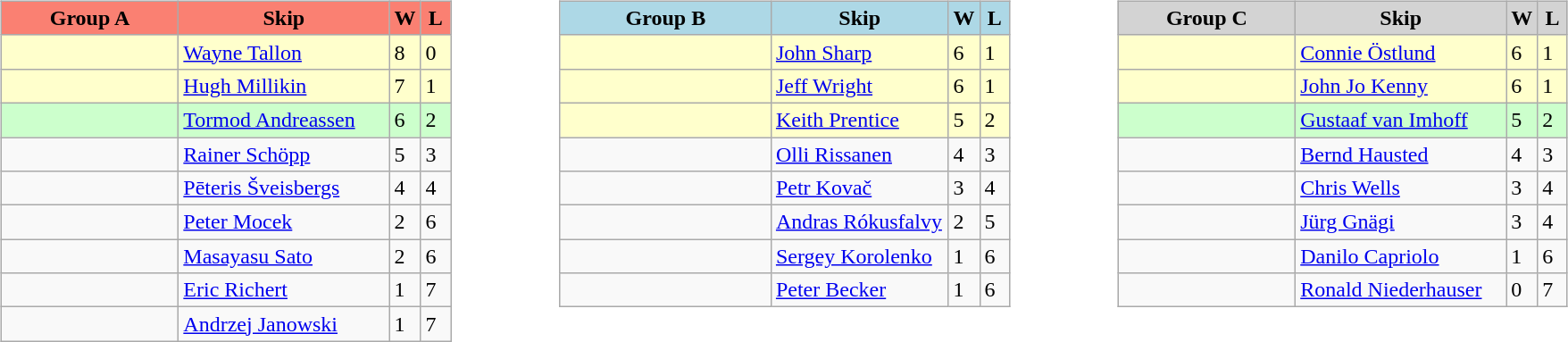<table table>
<tr>
<td valign=top width=10%><br><table class=wikitable>
<tr>
<th style="background: #FA8072;" width=125>Group A</th>
<th style="background: #FA8072;" width=150>Skip</th>
<th style="background: #FA8072;" width=15>W</th>
<th style="background: #FA8072;" width=15>L</th>
</tr>
<tr bgcolor=#ffffcc>
<td></td>
<td><a href='#'>Wayne Tallon</a></td>
<td>8</td>
<td>0</td>
</tr>
<tr bgcolor=#ffffcc>
<td></td>
<td><a href='#'>Hugh Millikin</a></td>
<td>7</td>
<td>1</td>
</tr>
<tr bgcolor=#ccffcc>
<td></td>
<td><a href='#'>Tormod Andreassen</a></td>
<td>6</td>
<td>2</td>
</tr>
<tr>
<td></td>
<td><a href='#'>Rainer Schöpp</a></td>
<td>5</td>
<td>3</td>
</tr>
<tr>
<td></td>
<td><a href='#'>Pēteris Šveisbergs</a></td>
<td>4</td>
<td>4</td>
</tr>
<tr>
<td></td>
<td><a href='#'>Peter Mocek</a></td>
<td>2</td>
<td>6</td>
</tr>
<tr>
<td></td>
<td><a href='#'>Masayasu Sato</a></td>
<td>2</td>
<td>6</td>
</tr>
<tr>
<td></td>
<td><a href='#'>Eric Richert</a></td>
<td>1</td>
<td>7</td>
</tr>
<tr>
<td></td>
<td><a href='#'>Andrzej Janowski</a></td>
<td>1</td>
<td>7</td>
</tr>
</table>
</td>
<td valign=top width=10%><br><table class=wikitable>
<tr>
<th style="background: #ADD8E6;" width=150>Group B</th>
<th style="background: #ADD8E6;" width=125>Skip</th>
<th style="background: #ADD8E6;" width=15>W</th>
<th style="background: #ADD8E6;" width=15>L</th>
</tr>
<tr bgcolor=#ffffcc>
<td></td>
<td><a href='#'>John Sharp</a></td>
<td>6</td>
<td>1</td>
</tr>
<tr bgcolor=#ffffcc>
<td></td>
<td><a href='#'>Jeff Wright</a></td>
<td>6</td>
<td>1</td>
</tr>
<tr bgcolor=#ffffcc>
<td></td>
<td><a href='#'>Keith Prentice</a></td>
<td>5</td>
<td>2</td>
</tr>
<tr>
<td></td>
<td><a href='#'>Olli Rissanen</a></td>
<td>4</td>
<td>3</td>
</tr>
<tr>
<td></td>
<td><a href='#'>Petr Kovač</a></td>
<td>3</td>
<td>4</td>
</tr>
<tr>
<td></td>
<td><a href='#'>Andras Rókusfalvy</a></td>
<td>2</td>
<td>5</td>
</tr>
<tr>
<td></td>
<td><a href='#'>Sergey Korolenko</a></td>
<td>1</td>
<td>6</td>
</tr>
<tr>
<td></td>
<td><a href='#'>Peter Becker</a></td>
<td>1</td>
<td>6</td>
</tr>
</table>
</td>
<td valign=top width=10%><br><table class=wikitable>
<tr>
<th style="background: #D3D3D3;" width=125>Group C</th>
<th style="background: #D3D3D3;" width=150>Skip</th>
<th style="background: #D3D3D3;" width=15>W</th>
<th style="background: #D3D3D3;" width=15>L</th>
</tr>
<tr bgcolor=#ffffcc>
<td></td>
<td><a href='#'>Connie Östlund</a></td>
<td>6</td>
<td>1</td>
</tr>
<tr bgcolor=#ffffcc>
<td></td>
<td><a href='#'>John Jo Kenny</a></td>
<td>6</td>
<td>1</td>
</tr>
<tr bgcolor=#ccffcc>
<td></td>
<td><a href='#'>Gustaaf van Imhoff</a></td>
<td>5</td>
<td>2</td>
</tr>
<tr>
<td></td>
<td><a href='#'>Bernd Hausted</a></td>
<td>4</td>
<td>3</td>
</tr>
<tr>
<td></td>
<td><a href='#'>Chris Wells</a></td>
<td>3</td>
<td>4</td>
</tr>
<tr>
<td></td>
<td><a href='#'>Jürg Gnägi</a></td>
<td>3</td>
<td>4</td>
</tr>
<tr>
<td></td>
<td><a href='#'>Danilo Capriolo</a></td>
<td>1</td>
<td>6</td>
</tr>
<tr>
<td></td>
<td><a href='#'>Ronald Niederhauser</a></td>
<td>0</td>
<td>7</td>
</tr>
</table>
</td>
</tr>
</table>
